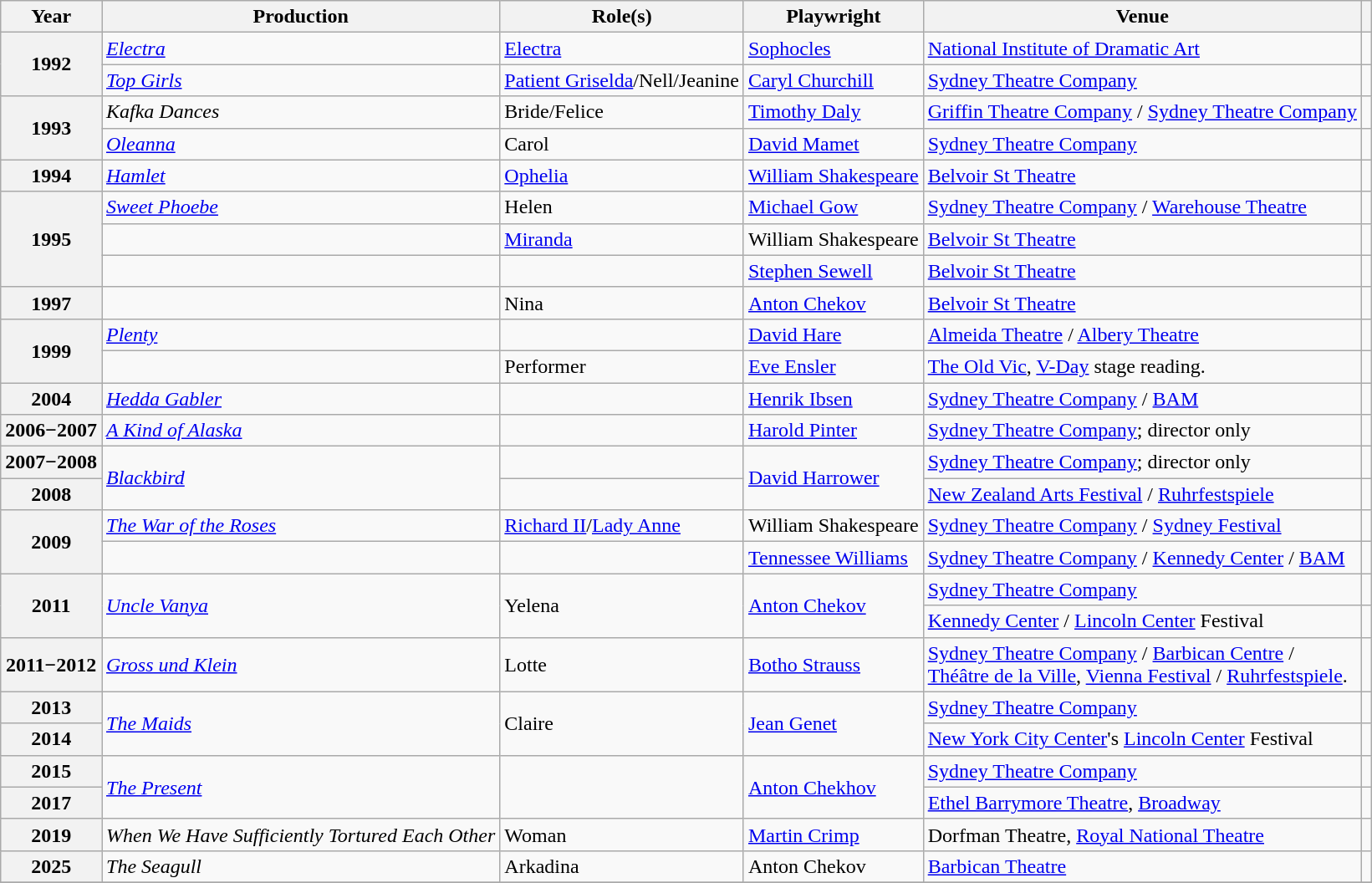<table class="wikitable plainrowheaders sortable">
<tr>
<th scope="col">Year</th>
<th scope="col">Production</th>
<th scope="col">Role(s)</th>
<th scope="col">Playwright</th>
<th scope="col">Venue</th>
<th scope="col" class="unsortable"></th>
</tr>
<tr>
<th rowspan="2" scope=row>1992</th>
<td><em><a href='#'>Electra</a></em></td>
<td><a href='#'>Electra</a></td>
<td><a href='#'>Sophocles</a></td>
<td><a href='#'>National Institute of Dramatic Art</a></td>
<td style="text-align: center;"></td>
</tr>
<tr>
<td><em><a href='#'>Top Girls</a></em></td>
<td><a href='#'>Patient Griselda</a>/Nell/Jeanine</td>
<td><a href='#'>Caryl Churchill</a></td>
<td><a href='#'>Sydney Theatre Company</a></td>
<td style="text-align: center;"></td>
</tr>
<tr>
<th rowspan="2" scope=row>1993</th>
<td><em>Kafka Dances</em></td>
<td>Bride/Felice</td>
<td><a href='#'>Timothy Daly</a></td>
<td><a href='#'>Griffin Theatre Company</a> / <a href='#'>Sydney Theatre Company</a></td>
<td style="text-align: center;"></td>
</tr>
<tr>
<td><em><a href='#'>Oleanna</a></em></td>
<td>Carol</td>
<td><a href='#'>David Mamet</a></td>
<td><a href='#'>Sydney Theatre Company</a></td>
<td style="text-align: center;"></td>
</tr>
<tr>
<th scope=row>1994</th>
<td><em><a href='#'>Hamlet</a></em></td>
<td><a href='#'>Ophelia</a></td>
<td><a href='#'>William Shakespeare</a></td>
<td><a href='#'>Belvoir St Theatre</a></td>
<td style="text-align: center;"></td>
</tr>
<tr>
<th rowspan="3" scope=row>1995</th>
<td><em><a href='#'>Sweet Phoebe</a></em></td>
<td>Helen</td>
<td><a href='#'>Michael Gow</a></td>
<td><a href='#'>Sydney Theatre Company</a> / <a href='#'>Warehouse Theatre</a></td>
<td style="text-align: center;"></td>
</tr>
<tr>
<td><em></em></td>
<td><a href='#'>Miranda</a></td>
<td>William Shakespeare</td>
<td><a href='#'>Belvoir St Theatre</a></td>
<td style="text-align: center;"></td>
</tr>
<tr>
<td><em></em></td>
<td></td>
<td><a href='#'>Stephen Sewell</a></td>
<td><a href='#'>Belvoir St Theatre</a></td>
<td style="text-align: center;"></td>
</tr>
<tr>
<th scope=row>1997</th>
<td><em></em></td>
<td>Nina</td>
<td><a href='#'>Anton Chekov</a></td>
<td><a href='#'>Belvoir St Theatre</a></td>
<td style="text-align: center;"></td>
</tr>
<tr>
<th rowspan="2" scope=row>1999</th>
<td><em><a href='#'>Plenty</a></em></td>
<td></td>
<td><a href='#'>David Hare</a></td>
<td><a href='#'>Almeida Theatre</a> / <a href='#'>Albery Theatre</a></td>
<td style="text-align: center;"></td>
</tr>
<tr>
<td><em></em></td>
<td>Performer</td>
<td><a href='#'>Eve Ensler</a></td>
<td><a href='#'>The Old Vic</a>, <a href='#'>V-Day</a> stage reading.</td>
<td style="text-align: center;"></td>
</tr>
<tr>
<th scope=row>2004</th>
<td><em><a href='#'>Hedda Gabler</a></em></td>
<td></td>
<td><a href='#'>Henrik Ibsen</a></td>
<td><a href='#'>Sydney Theatre Company</a> / <a href='#'>BAM</a></td>
<td style="text-align: center;"></td>
</tr>
<tr>
<th scope=row>2006−2007</th>
<td><em><a href='#'>A Kind of Alaska</a></em></td>
<td></td>
<td><a href='#'>Harold Pinter</a></td>
<td><a href='#'>Sydney Theatre Company</a>; director only</td>
<td style="text-align: center;"></td>
</tr>
<tr>
<th scope=row>2007−2008</th>
<td rowspan=2><em><a href='#'>Blackbird</a></em></td>
<td></td>
<td rowspan=2><a href='#'>David Harrower</a></td>
<td><a href='#'>Sydney Theatre Company</a>; director only</td>
<td style="text-align: center;"></td>
</tr>
<tr>
<th scope=row>2008</th>
<td></td>
<td><a href='#'>New Zealand Arts Festival</a> / <a href='#'>Ruhrfestspiele</a></td>
<td></td>
</tr>
<tr>
<th rowspan="2" scope=row>2009</th>
<td><a href='#'><em>The War of the Roses</em></a></td>
<td><a href='#'>Richard II</a>/<a href='#'>Lady Anne</a></td>
<td>William Shakespeare</td>
<td><a href='#'>Sydney Theatre Company</a> / <a href='#'>Sydney Festival</a></td>
<td style="text-align: center;"></td>
</tr>
<tr>
<td><em></em></td>
<td></td>
<td><a href='#'>Tennessee Williams</a></td>
<td><a href='#'>Sydney Theatre Company</a> / <a href='#'>Kennedy Center</a> / <a href='#'>BAM</a></td>
<td style="text-align: center;"></td>
</tr>
<tr>
<th rowspan="2" scope=row>2011</th>
<td rowspan=2><em><a href='#'>Uncle Vanya</a></em></td>
<td rowspan=2>Yelena</td>
<td rowspan=2><a href='#'>Anton Chekov</a></td>
<td><a href='#'>Sydney Theatre Company</a></td>
<td style="text-align: center;"></td>
</tr>
<tr>
<td><a href='#'>Kennedy Center</a> / <a href='#'>Lincoln Center</a> Festival</td>
<td style="text-align: center;"></td>
</tr>
<tr>
<th scope=row>2011−2012</th>
<td><em><a href='#'>Gross und Klein</a></em></td>
<td>Lotte</td>
<td><a href='#'>Botho Strauss</a></td>
<td><a href='#'>Sydney Theatre Company</a> / <a href='#'>Barbican Centre</a> / <br> <a href='#'>Théâtre de la Ville</a>, <a href='#'>Vienna Festival</a> / <a href='#'>Ruhrfestspiele</a>.</td>
<td style="text-align: center;"></td>
</tr>
<tr>
<th scope=row>2013</th>
<td rowspan=2><em><a href='#'>The Maids</a></em></td>
<td rowspan=2>Claire</td>
<td rowspan=2><a href='#'>Jean Genet</a></td>
<td><a href='#'>Sydney Theatre Company</a></td>
<td style="text-align: center;"></td>
</tr>
<tr>
<th scope=row>2014</th>
<td><a href='#'>New York City Center</a>'s <a href='#'>Lincoln Center</a> Festival</td>
<td style="text-align: center;"></td>
</tr>
<tr>
<th scope=row>2015</th>
<td rowspan=2><em><a href='#'>The Present</a></em></td>
<td rowspan=2></td>
<td rowspan=2><a href='#'>Anton Chekhov</a></td>
<td><a href='#'>Sydney Theatre Company</a></td>
<td style="text-align: center;"></td>
</tr>
<tr>
<th scope=row>2017</th>
<td><a href='#'>Ethel Barrymore Theatre</a>, <a href='#'>Broadway</a></td>
<td style="text-align: center;"></td>
</tr>
<tr>
<th scope=row>2019</th>
<td><em>When We Have Sufficiently Tortured Each Other</em></td>
<td>Woman</td>
<td><a href='#'>Martin Crimp</a></td>
<td>Dorfman Theatre, <a href='#'>Royal National Theatre</a></td>
<td style="text-align: center;"></td>
</tr>
<tr>
<th scope=row>2025</th>
<td><em>The Seagull</em></td>
<td>Arkadina</td>
<td>Anton Chekov</td>
<td><a href='#'>Barbican Theatre</a></td>
<td style="text-align: center;"></td>
</tr>
<tr>
</tr>
</table>
